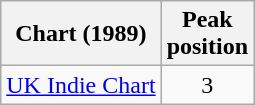<table class="wikitable sortable">
<tr>
<th scope="col">Chart (1989)</th>
<th scope="col">Peak<br>position</th>
</tr>
<tr>
<td><a href='#'>UK Indie Chart</a></td>
<td style="text-align:center;">3</td>
</tr>
</table>
